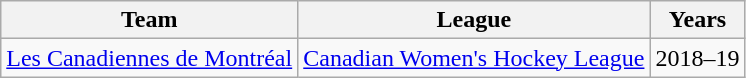<table class="wikitable">
<tr>
<th>Team</th>
<th>League</th>
<th>Years</th>
</tr>
<tr>
<td><a href='#'>Les Canadiennes de Montréal</a></td>
<td><a href='#'>Canadian Women's Hockey League</a></td>
<td>2018–19</td>
</tr>
</table>
